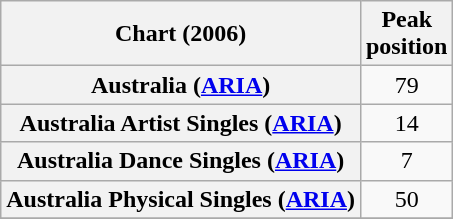<table class="wikitable sortable plainrowheaders" style="text-align:center">
<tr>
<th>Chart (2006)</th>
<th>Peak<br>position</th>
</tr>
<tr>
<th scope="row">Australia (<a href='#'>ARIA</a>)</th>
<td>79</td>
</tr>
<tr>
<th scope="row">Australia Artist Singles (<a href='#'>ARIA</a>)</th>
<td>14</td>
</tr>
<tr>
<th scope="row">Australia Dance Singles (<a href='#'>ARIA</a>)</th>
<td>7</td>
</tr>
<tr>
<th scope="row">Australia Physical Singles (<a href='#'>ARIA</a>)</th>
<td>50</td>
</tr>
<tr>
</tr>
</table>
